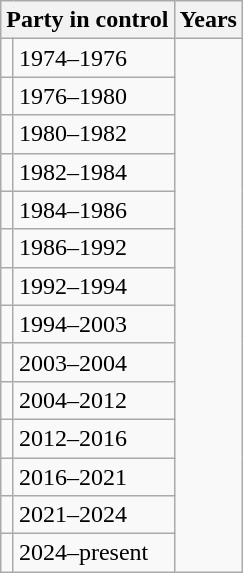<table class="wikitable">
<tr>
<th colspan=2>Party in control</th>
<th>Years</th>
</tr>
<tr>
<td></td>
<td>1974–1976</td>
</tr>
<tr>
<td></td>
<td>1976–1980</td>
</tr>
<tr>
<td></td>
<td>1980–1982</td>
</tr>
<tr>
<td></td>
<td>1982–1984</td>
</tr>
<tr>
<td></td>
<td>1984–1986</td>
</tr>
<tr>
<td></td>
<td>1986–1992</td>
</tr>
<tr>
<td></td>
<td>1992–1994</td>
</tr>
<tr>
<td></td>
<td>1994–2003</td>
</tr>
<tr>
<td></td>
<td>2003–2004</td>
</tr>
<tr>
<td></td>
<td>2004–2012</td>
</tr>
<tr>
<td></td>
<td>2012–2016</td>
</tr>
<tr>
<td></td>
<td>2016–2021</td>
</tr>
<tr>
<td></td>
<td>2021–2024</td>
</tr>
<tr>
<td></td>
<td>2024–present</td>
</tr>
</table>
